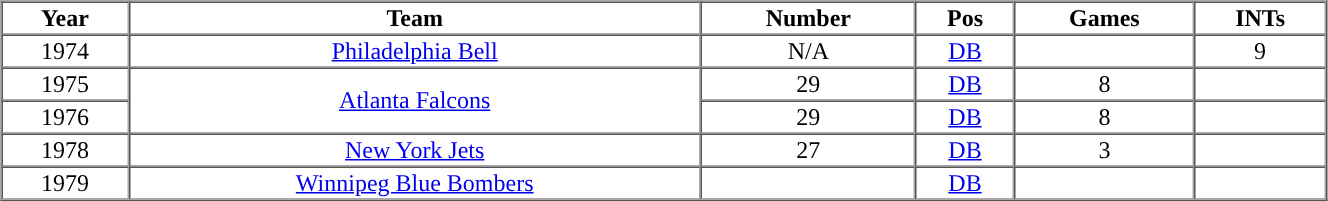<table cellpadding="1" border="1" cellspacing="0" style="width:70%;">
<tr>
<th>Year</th>
<th>Team</th>
<th>Number</th>
<th>Pos</th>
<th>Games</th>
<th>INTs</th>
</tr>
<tr style="text-align:center;">
<td>1974</td>
<td><a href='#'>Philadelphia Bell</a></td>
<td>N/A</td>
<td><a href='#'>DB</a></td>
<td></td>
<td>9</td>
</tr>
<tr style="text-align:center;">
<td>1975</td>
<td rowspan="2"><a href='#'>Atlanta Falcons</a></td>
<td>29</td>
<td><a href='#'>DB</a></td>
<td>8</td>
<td></td>
</tr>
<tr style="text-align:center;">
<td>1976</td>
<td>29</td>
<td><a href='#'>DB</a></td>
<td>8</td>
<td></td>
</tr>
<tr style="text-align:center;">
<td>1978</td>
<td><a href='#'>New York Jets</a></td>
<td>27</td>
<td><a href='#'>DB</a></td>
<td>3</td>
<td></td>
</tr>
<tr style="text-align:center;">
<td>1979</td>
<td><a href='#'>Winnipeg Blue Bombers</a></td>
<td></td>
<td><a href='#'>DB</a></td>
<td></td>
<td></td>
</tr>
</table>
